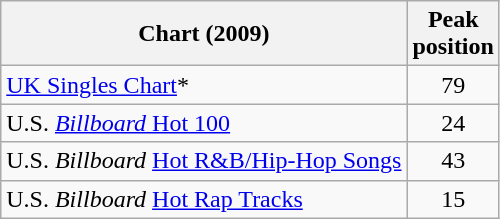<table class="wikitable sortable">
<tr>
<th align="left">Chart (2009)</th>
<th align="left">Peak<br>position</th>
</tr>
<tr>
<td align="left"><a href='#'>UK Singles Chart</a>*</td>
<td style="text-align:center;">79</td>
</tr>
<tr>
<td align="left">U.S. <a href='#'><em>Billboard</em> Hot 100</a></td>
<td style="text-align:center;">24</td>
</tr>
<tr>
<td align="left">U.S. <em>Billboard</em> <a href='#'>Hot R&B/Hip-Hop Songs</a></td>
<td style="text-align:center;">43</td>
</tr>
<tr>
<td align="left">U.S. <em>Billboard</em> <a href='#'>Hot Rap Tracks</a></td>
<td style="text-align:center;">15</td>
</tr>
</table>
